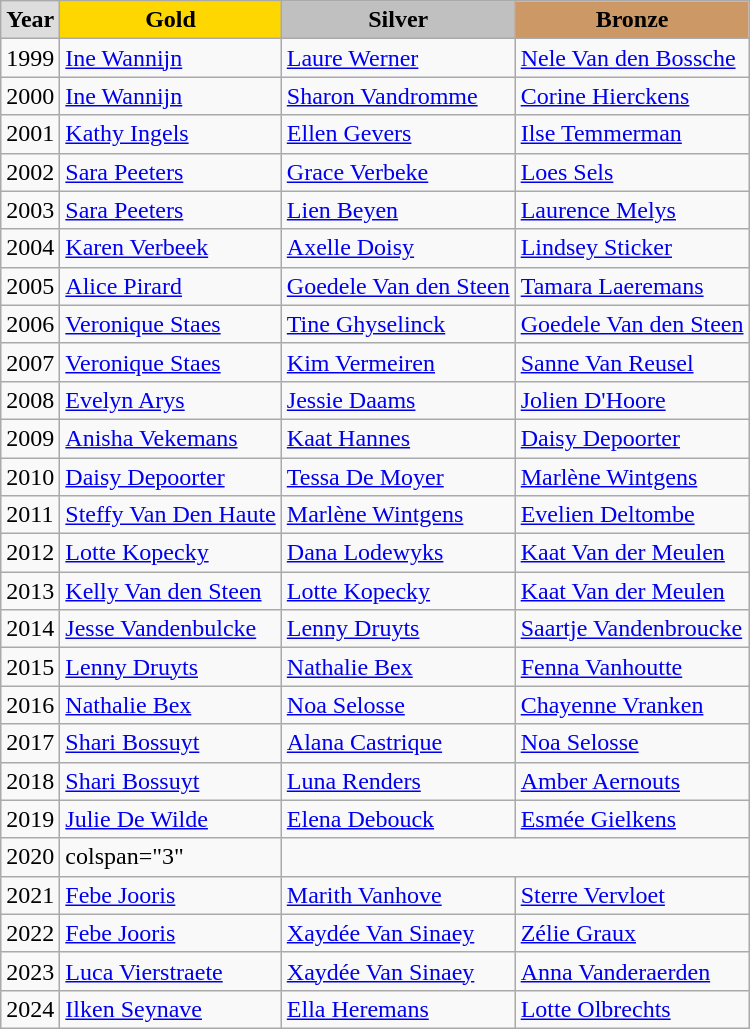<table class="wikitable" style="text-align:left;">
<tr>
<td style="background:#DDDDDD; font-weight:bold; text-align:center;">Year</td>
<td style="background:gold; font-weight:bold; text-align:center;">Gold</td>
<td style="background:silver; font-weight:bold; text-align:center;">Silver</td>
<td style="background:#cc9966; font-weight:bold; text-align:center;">Bronze</td>
</tr>
<tr>
<td>1999</td>
<td><a href='#'>Ine Wannijn</a></td>
<td><a href='#'>Laure Werner</a></td>
<td><a href='#'>Nele Van den Bossche</a></td>
</tr>
<tr>
<td>2000</td>
<td><a href='#'>Ine Wannijn</a></td>
<td><a href='#'>Sharon Vandromme</a></td>
<td><a href='#'>Corine Hierckens</a></td>
</tr>
<tr>
<td>2001</td>
<td><a href='#'>Kathy Ingels</a></td>
<td><a href='#'>Ellen Gevers</a></td>
<td><a href='#'>Ilse Temmerman</a></td>
</tr>
<tr>
<td>2002</td>
<td><a href='#'>Sara Peeters</a></td>
<td><a href='#'>Grace Verbeke</a></td>
<td><a href='#'>Loes Sels</a></td>
</tr>
<tr>
<td>2003</td>
<td><a href='#'>Sara Peeters</a></td>
<td><a href='#'>Lien Beyen</a></td>
<td><a href='#'>Laurence Melys</a></td>
</tr>
<tr>
<td>2004</td>
<td><a href='#'>Karen Verbeek</a></td>
<td><a href='#'>Axelle Doisy</a></td>
<td><a href='#'>Lindsey Sticker</a></td>
</tr>
<tr>
<td>2005</td>
<td><a href='#'>Alice Pirard</a></td>
<td><a href='#'>Goedele Van den Steen</a></td>
<td><a href='#'>Tamara Laeremans</a></td>
</tr>
<tr>
<td>2006</td>
<td><a href='#'>Veronique Staes</a></td>
<td><a href='#'>Tine Ghyselinck</a></td>
<td><a href='#'>Goedele Van den Steen</a></td>
</tr>
<tr>
<td>2007</td>
<td><a href='#'>Veronique Staes</a></td>
<td><a href='#'>Kim Vermeiren</a></td>
<td><a href='#'>Sanne Van Reusel</a></td>
</tr>
<tr>
<td>2008</td>
<td><a href='#'>Evelyn Arys</a></td>
<td><a href='#'>Jessie Daams</a></td>
<td><a href='#'>Jolien D'Hoore</a></td>
</tr>
<tr>
<td>2009</td>
<td><a href='#'>Anisha Vekemans</a></td>
<td><a href='#'>Kaat Hannes</a></td>
<td><a href='#'>Daisy Depoorter</a></td>
</tr>
<tr>
<td>2010</td>
<td><a href='#'>Daisy Depoorter</a></td>
<td><a href='#'>Tessa De Moyer</a></td>
<td><a href='#'>Marlène Wintgens</a></td>
</tr>
<tr>
<td>2011</td>
<td><a href='#'>Steffy Van Den Haute</a></td>
<td><a href='#'>Marlène Wintgens</a></td>
<td><a href='#'>Evelien Deltombe</a></td>
</tr>
<tr>
<td>2012</td>
<td><a href='#'>Lotte Kopecky</a></td>
<td><a href='#'>Dana Lodewyks</a></td>
<td><a href='#'>Kaat Van der Meulen</a></td>
</tr>
<tr>
<td>2013</td>
<td><a href='#'>Kelly Van den Steen</a></td>
<td><a href='#'>Lotte Kopecky</a></td>
<td><a href='#'>Kaat Van der Meulen</a></td>
</tr>
<tr>
<td>2014</td>
<td><a href='#'>Jesse Vandenbulcke</a></td>
<td><a href='#'>Lenny Druyts</a></td>
<td><a href='#'>Saartje Vandenbroucke</a></td>
</tr>
<tr>
<td>2015</td>
<td><a href='#'>Lenny Druyts</a></td>
<td><a href='#'>Nathalie Bex</a></td>
<td><a href='#'>Fenna Vanhoutte</a></td>
</tr>
<tr>
<td>2016</td>
<td><a href='#'>Nathalie Bex</a></td>
<td><a href='#'>Noa Selosse</a></td>
<td><a href='#'>Chayenne Vranken</a></td>
</tr>
<tr>
<td>2017</td>
<td><a href='#'>Shari Bossuyt</a></td>
<td><a href='#'>Alana Castrique</a></td>
<td><a href='#'>Noa Selosse</a></td>
</tr>
<tr>
<td>2018</td>
<td><a href='#'>Shari Bossuyt</a></td>
<td><a href='#'>Luna Renders</a></td>
<td><a href='#'>Amber Aernouts</a></td>
</tr>
<tr>
<td>2019</td>
<td><a href='#'>Julie De Wilde</a></td>
<td><a href='#'>Elena Debouck</a></td>
<td><a href='#'>Esmée Gielkens</a></td>
</tr>
<tr>
<td>2020</td>
<td>colspan="3" </td>
</tr>
<tr>
<td>2021</td>
<td><a href='#'>Febe Jooris</a></td>
<td><a href='#'>Marith Vanhove</a></td>
<td><a href='#'>Sterre Vervloet</a></td>
</tr>
<tr>
<td>2022</td>
<td><a href='#'>Febe Jooris</a></td>
<td><a href='#'>Xaydée Van Sinaey</a></td>
<td><a href='#'>Zélie Graux</a></td>
</tr>
<tr>
<td>2023</td>
<td><a href='#'>Luca Vierstraete</a></td>
<td><a href='#'>Xaydée Van Sinaey</a></td>
<td><a href='#'>Anna Vanderaerden</a></td>
</tr>
<tr>
<td>2024</td>
<td><a href='#'>Ilken Seynave</a></td>
<td><a href='#'>Ella Heremans</a></td>
<td><a href='#'>Lotte Olbrechts</a></td>
</tr>
</table>
